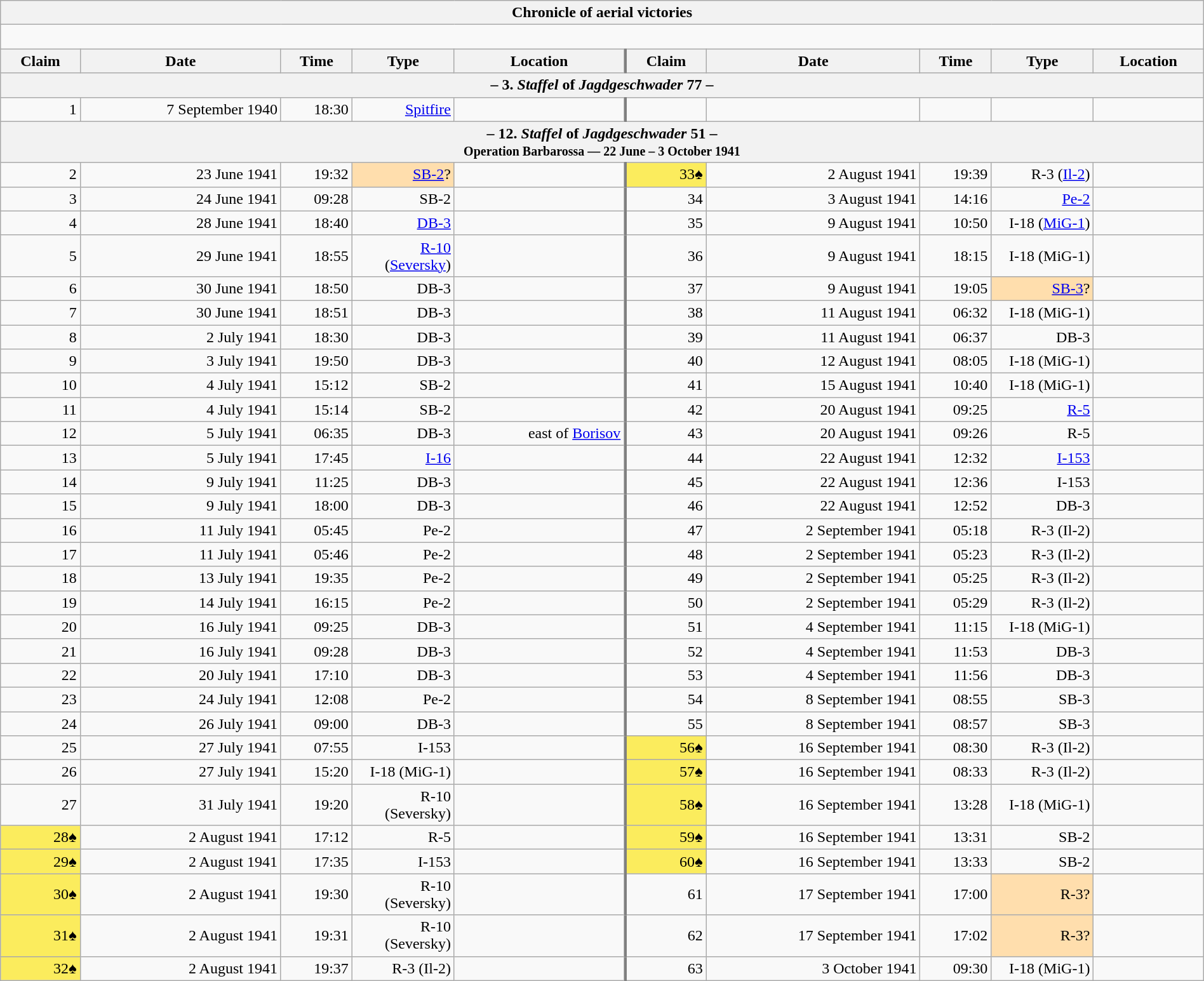<table class="wikitable plainrowheaders collapsible" style="margin-left: auto; margin-right: auto; border: none; text-align:right; width: 100%;">
<tr>
<th colspan="10">Chronicle of aerial victories</th>
</tr>
<tr>
<td colspan="10" style="text-align: left;"><br>
</td>
</tr>
<tr>
<th scope="col">Claim</th>
<th scope="col">Date</th>
<th scope="col">Time</th>
<th scope="col" width="100px">Type</th>
<th scope="col">Location</th>
<th scope="col" style="border-left: 3px solid grey;">Claim</th>
<th scope="col">Date</th>
<th scope="col">Time</th>
<th scope="col" width="100px">Type</th>
<th scope="col">Location</th>
</tr>
<tr>
<th colspan="10">– 3. <em>Staffel</em> of <em>Jagdgeschwader</em> 77 –</th>
</tr>
<tr>
<td>1</td>
<td>7 September 1940</td>
<td>18:30</td>
<td><a href='#'>Spitfire</a></td>
<td></td>
<td style="border-left: 3px solid grey;"></td>
<td></td>
<td></td>
<td></td>
<td></td>
</tr>
<tr>
<th colspan="10">– 12. <em>Staffel</em> of <em>Jagdgeschwader</em> 51 –<br><small>Operation Barbarossa — 22 June – 3 October 1941</small></th>
</tr>
<tr>
<td>2</td>
<td>23 June 1941</td>
<td>19:32</td>
<td style="background:#ffdead"><a href='#'>SB-2</a>?</td>
<td></td>
<td style="border-left: 3px solid grey; background:#fbec5d;">33♠</td>
<td>2 August 1941</td>
<td>19:39</td>
<td>R-3 (<a href='#'>Il-2</a>)</td>
<td></td>
</tr>
<tr>
<td>3</td>
<td>24 June 1941</td>
<td>09:28</td>
<td>SB-2</td>
<td></td>
<td style="border-left: 3px solid grey;">34</td>
<td>3 August 1941</td>
<td>14:16</td>
<td><a href='#'>Pe-2</a></td>
<td></td>
</tr>
<tr>
<td>4</td>
<td>28 June 1941</td>
<td>18:40</td>
<td><a href='#'>DB-3</a></td>
<td></td>
<td style="border-left: 3px solid grey;">35</td>
<td>9 August 1941</td>
<td>10:50</td>
<td>I-18 (<a href='#'>MiG-1</a>)</td>
<td></td>
</tr>
<tr>
<td>5</td>
<td>29 June 1941</td>
<td>18:55</td>
<td><a href='#'>R-10</a> (<a href='#'>Seversky</a>)</td>
<td></td>
<td style="border-left: 3px solid grey;">36</td>
<td>9 August 1941</td>
<td>18:15</td>
<td>I-18 (MiG-1)</td>
<td></td>
</tr>
<tr>
<td>6</td>
<td>30 June 1941</td>
<td>18:50</td>
<td>DB-3</td>
<td></td>
<td style="border-left: 3px solid grey;">37</td>
<td>9 August 1941</td>
<td>19:05</td>
<td style="background:#ffdead"><a href='#'>SB-3</a>?</td>
<td></td>
</tr>
<tr>
<td>7</td>
<td>30 June 1941</td>
<td>18:51</td>
<td>DB-3</td>
<td></td>
<td style="border-left: 3px solid grey;">38</td>
<td>11 August 1941</td>
<td>06:32</td>
<td>I-18 (MiG-1)</td>
<td></td>
</tr>
<tr>
<td>8</td>
<td>2 July 1941</td>
<td>18:30</td>
<td>DB-3</td>
<td></td>
<td style="border-left: 3px solid grey;">39</td>
<td>11 August 1941</td>
<td>06:37</td>
<td>DB-3</td>
<td></td>
</tr>
<tr>
<td>9</td>
<td>3 July 1941</td>
<td>19:50</td>
<td>DB-3</td>
<td></td>
<td style="border-left: 3px solid grey;">40</td>
<td>12 August 1941</td>
<td>08:05</td>
<td>I-18 (MiG-1)</td>
<td></td>
</tr>
<tr>
<td>10</td>
<td>4 July 1941</td>
<td>15:12</td>
<td>SB-2</td>
<td></td>
<td style="border-left: 3px solid grey;">41</td>
<td>15 August 1941</td>
<td>10:40</td>
<td>I-18 (MiG-1)</td>
<td></td>
</tr>
<tr>
<td>11</td>
<td>4 July 1941</td>
<td>15:14</td>
<td>SB-2</td>
<td></td>
<td style="border-left: 3px solid grey;">42</td>
<td>20 August 1941</td>
<td>09:25</td>
<td><a href='#'>R-5</a></td>
<td></td>
</tr>
<tr>
<td>12</td>
<td>5 July 1941</td>
<td>06:35</td>
<td>DB-3</td>
<td> east of <a href='#'>Borisov</a></td>
<td style="border-left: 3px solid grey;">43</td>
<td>20 August 1941</td>
<td>09:26</td>
<td>R-5</td>
<td></td>
</tr>
<tr>
<td>13</td>
<td>5 July 1941</td>
<td>17:45</td>
<td><a href='#'>I-16</a></td>
<td></td>
<td style="border-left: 3px solid grey;">44</td>
<td>22 August 1941</td>
<td>12:32</td>
<td><a href='#'>I-153</a></td>
<td></td>
</tr>
<tr>
<td>14</td>
<td>9 July 1941</td>
<td>11:25</td>
<td>DB-3</td>
<td></td>
<td style="border-left: 3px solid grey;">45</td>
<td>22 August 1941</td>
<td>12:36</td>
<td>I-153</td>
<td></td>
</tr>
<tr>
<td>15</td>
<td>9 July 1941</td>
<td>18:00</td>
<td>DB-3</td>
<td></td>
<td style="border-left: 3px solid grey;">46</td>
<td>22 August 1941</td>
<td>12:52</td>
<td>DB-3</td>
<td></td>
</tr>
<tr>
<td>16</td>
<td>11 July 1941</td>
<td>05:45</td>
<td>Pe-2</td>
<td></td>
<td style="border-left: 3px solid grey;">47</td>
<td>2 September 1941</td>
<td>05:18</td>
<td>R-3 (Il-2)</td>
<td></td>
</tr>
<tr>
<td>17</td>
<td>11 July 1941</td>
<td>05:46</td>
<td>Pe-2</td>
<td></td>
<td style="border-left: 3px solid grey;">48</td>
<td>2 September 1941</td>
<td>05:23</td>
<td>R-3 (Il-2)</td>
<td></td>
</tr>
<tr>
<td>18</td>
<td>13 July 1941</td>
<td>19:35</td>
<td>Pe-2</td>
<td></td>
<td style="border-left: 3px solid grey;">49</td>
<td>2 September 1941</td>
<td>05:25</td>
<td>R-3 (Il-2)</td>
<td></td>
</tr>
<tr>
<td>19</td>
<td>14 July 1941</td>
<td>16:15</td>
<td>Pe-2</td>
<td></td>
<td style="border-left: 3px solid grey;">50</td>
<td>2 September 1941</td>
<td>05:29</td>
<td>R-3 (Il-2)</td>
<td></td>
</tr>
<tr>
<td>20</td>
<td>16 July 1941</td>
<td>09:25</td>
<td>DB-3</td>
<td></td>
<td style="border-left: 3px solid grey;">51</td>
<td>4 September 1941</td>
<td>11:15</td>
<td>I-18 (MiG-1)</td>
<td></td>
</tr>
<tr>
<td>21</td>
<td>16 July 1941</td>
<td>09:28</td>
<td>DB-3</td>
<td></td>
<td style="border-left: 3px solid grey;">52</td>
<td>4 September 1941</td>
<td>11:53</td>
<td>DB-3</td>
<td></td>
</tr>
<tr>
<td>22</td>
<td>20 July 1941</td>
<td>17:10</td>
<td>DB-3</td>
<td></td>
<td style="border-left: 3px solid grey;">53</td>
<td>4 September 1941</td>
<td>11:56</td>
<td>DB-3</td>
<td></td>
</tr>
<tr>
<td>23</td>
<td>24 July 1941</td>
<td>12:08</td>
<td>Pe-2</td>
<td></td>
<td style="border-left: 3px solid grey;">54</td>
<td>8 September 1941</td>
<td>08:55</td>
<td>SB-3</td>
<td></td>
</tr>
<tr>
<td>24</td>
<td>26 July 1941</td>
<td>09:00</td>
<td>DB-3</td>
<td></td>
<td style="border-left: 3px solid grey;">55</td>
<td>8 September 1941</td>
<td>08:57</td>
<td>SB-3</td>
<td></td>
</tr>
<tr>
<td>25</td>
<td>27 July 1941</td>
<td>07:55</td>
<td>I-153</td>
<td></td>
<td style="border-left: 3px solid grey; background:#fbec5d;">56♠</td>
<td>16 September 1941</td>
<td>08:30</td>
<td>R-3 (Il-2)</td>
<td></td>
</tr>
<tr>
<td>26</td>
<td>27 July 1941</td>
<td>15:20</td>
<td>I-18 (MiG-1)</td>
<td></td>
<td style="border-left: 3px solid grey; background:#fbec5d;">57♠</td>
<td>16 September 1941</td>
<td>08:33</td>
<td>R-3 (Il-2)</td>
<td></td>
</tr>
<tr>
<td>27</td>
<td>31 July 1941</td>
<td>19:20</td>
<td>R-10 (Seversky)</td>
<td></td>
<td style="border-left: 3px solid grey; background:#fbec5d;">58♠</td>
<td>16 September 1941</td>
<td>13:28</td>
<td>I-18 (MiG-1)</td>
<td></td>
</tr>
<tr>
<td style="background:#fbec5d;">28♠</td>
<td>2 August 1941</td>
<td>17:12</td>
<td>R-5</td>
<td></td>
<td style="border-left: 3px solid grey; background:#fbec5d;">59♠</td>
<td>16 September 1941</td>
<td>13:31</td>
<td>SB-2</td>
<td></td>
</tr>
<tr>
<td style="background:#fbec5d;">29♠</td>
<td>2 August 1941</td>
<td>17:35</td>
<td>I-153</td>
<td></td>
<td style="border-left: 3px solid grey; background:#fbec5d;">60♠</td>
<td>16 September 1941</td>
<td>13:33</td>
<td>SB-2</td>
<td></td>
</tr>
<tr>
<td style="background:#fbec5d;">30♠</td>
<td>2 August 1941</td>
<td>19:30</td>
<td>R-10 (Seversky)</td>
<td></td>
<td style="border-left: 3px solid grey;">61</td>
<td>17 September 1941</td>
<td>17:00</td>
<td style="background:#ffdead">R-3?</td>
<td></td>
</tr>
<tr>
<td style="background:#fbec5d;">31♠</td>
<td>2 August 1941</td>
<td>19:31</td>
<td>R-10 (Seversky)</td>
<td></td>
<td style="border-left: 3px solid grey;">62</td>
<td>17 September 1941</td>
<td>17:02</td>
<td style="background:#ffdead">R-3?</td>
<td></td>
</tr>
<tr>
<td style="background:#fbec5d;">32♠</td>
<td>2 August 1941</td>
<td>19:37</td>
<td>R-3 (Il-2)</td>
<td></td>
<td style="border-left: 3px solid grey;">63</td>
<td>3 October 1941</td>
<td>09:30</td>
<td>I-18 (MiG-1)</td>
<td></td>
</tr>
</table>
